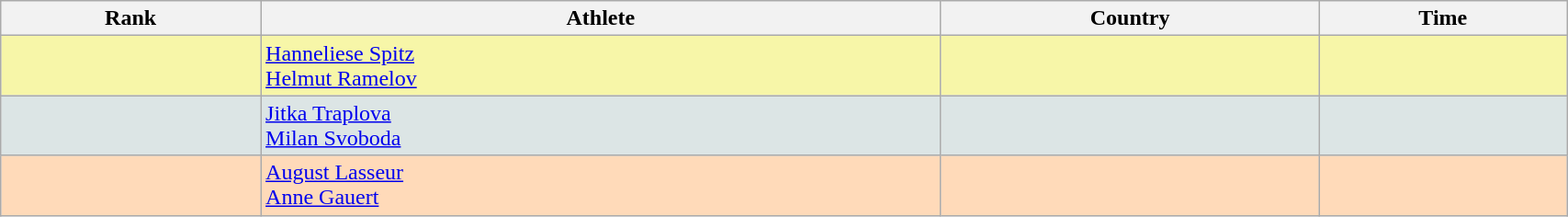<table class="wikitable" width=90% style="font-size:100%; text-align:left;">
<tr>
<th>Rank</th>
<th>Athlete</th>
<th>Country</th>
<th>Time</th>
</tr>
<tr bgcolor="#F7F6A8">
<td align=center></td>
<td><a href='#'>Hanneliese Spitz</a><br><a href='#'>Helmut Ramelov</a></td>
<td></td>
<td align="right"></td>
</tr>
<tr bgcolor="#DCE5E5">
<td align=center></td>
<td><a href='#'>Jitka Traplova</a><br><a href='#'>Milan Svoboda</a></td>
<td></td>
<td align="right"></td>
</tr>
<tr bgcolor="#FFDAB9">
<td align=center></td>
<td><a href='#'>August Lasseur</a><br><a href='#'>Anne Gauert</a></td>
<td></td>
<td align="right"></td>
</tr>
</table>
